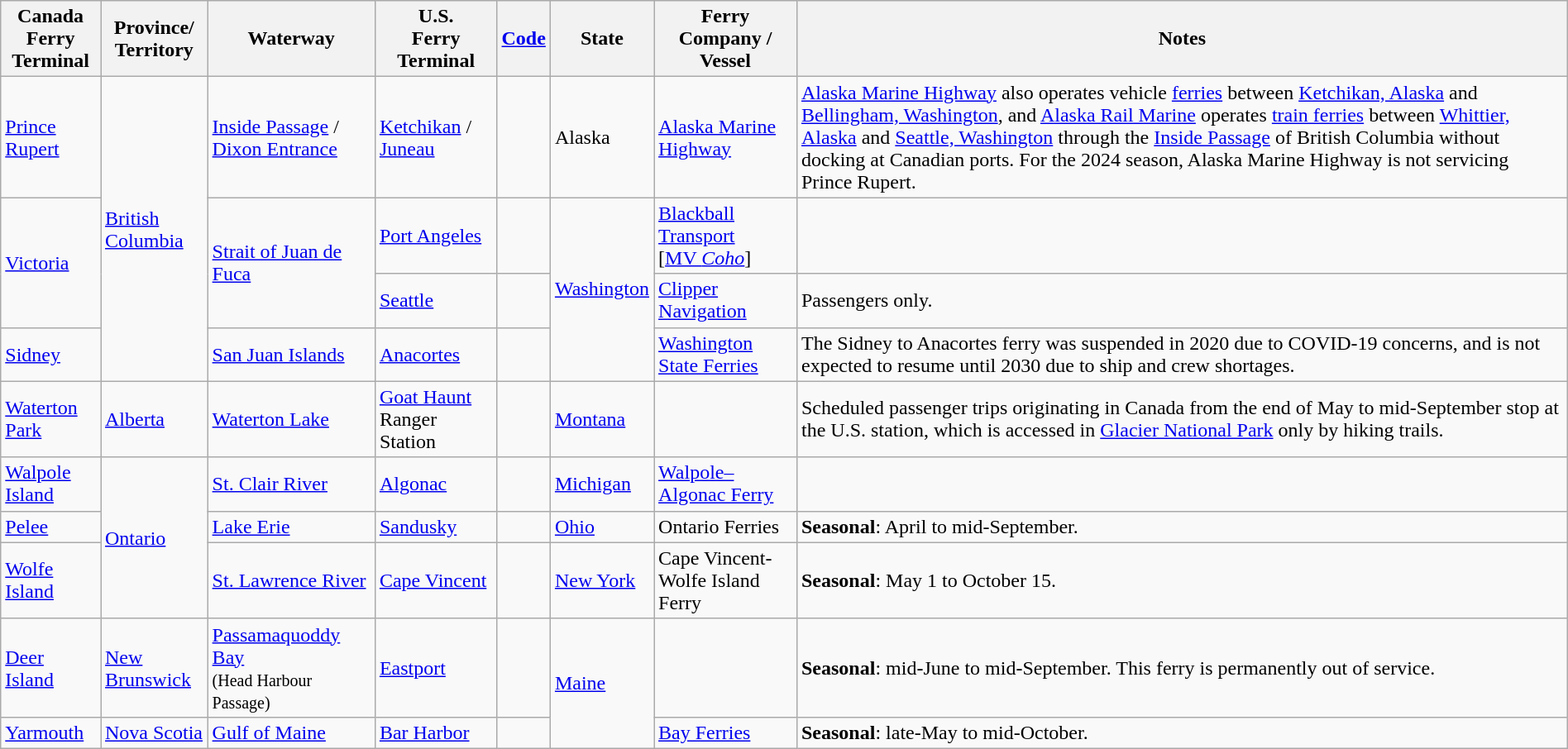<table class="wikitable" style="width:100%;">
<tr>
<th>Canada<br>Ferry Terminal</th>
<th>Province/<br>Territory</th>
<th>Waterway</th>
<th>U.S.<br>Ferry Terminal</th>
<th><a href='#'>Code</a></th>
<th>State</th>
<th>Ferry Company / Vessel</th>
<th>Notes</th>
</tr>
<tr>
<td><a href='#'>Prince Rupert</a></td>
<td rowspan="4"><a href='#'>British Columbia</a></td>
<td><a href='#'>Inside Passage</a> / <a href='#'>Dixon Entrance</a></td>
<td><a href='#'>Ketchikan</a> / <a href='#'>Juneau</a></td>
<td><br></td>
<td>Alaska</td>
<td><a href='#'>Alaska Marine Highway</a></td>
<td><a href='#'>Alaska Marine Highway</a> also operates vehicle <a href='#'>ferries</a> between <a href='#'>Ketchikan, Alaska</a> and <a href='#'>Bellingham, Washington</a>, and <a href='#'>Alaska Rail Marine</a> operates <a href='#'>train ferries</a> between <a href='#'>Whittier, Alaska</a> and <a href='#'>Seattle, Washington</a> through the <a href='#'>Inside Passage</a> of British Columbia without docking at Canadian ports. For the 2024 season, Alaska Marine Highway is not servicing Prince Rupert.</td>
</tr>
<tr>
<td rowspan="2"><a href='#'>Victoria</a></td>
<td rowspan="2"><a href='#'>Strait of Juan de Fuca</a></td>
<td><a href='#'>Port Angeles</a></td>
<td></td>
<td rowspan="3"><a href='#'>Washington</a></td>
<td><a href='#'>Blackball Transport</a> <br>[<a href='#'>MV <em>Coho</em></a>]</td>
<td></td>
</tr>
<tr>
<td><a href='#'>Seattle</a></td>
<td></td>
<td><a href='#'>Clipper Navigation</a></td>
<td>Passengers only.</td>
</tr>
<tr>
<td><a href='#'>Sidney</a></td>
<td><a href='#'>San Juan Islands</a></td>
<td><a href='#'>Anacortes</a></td>
<td></td>
<td><a href='#'>Washington State Ferries</a></td>
<td>The Sidney to Anacortes ferry was suspended in 2020 due to COVID-19 concerns, and is not expected to resume until 2030 due to ship and crew shortages.</td>
</tr>
<tr>
<td><a href='#'>Waterton Park</a></td>
<td><a href='#'>Alberta</a></td>
<td><a href='#'>Waterton Lake</a></td>
<td><a href='#'>Goat Haunt</a> Ranger Station</td>
<td></td>
<td><a href='#'>Montana</a></td>
<td></td>
<td>Scheduled passenger trips originating in Canada from the end of May to mid-September stop at the U.S. station, which is accessed in <a href='#'>Glacier National Park</a> only by hiking trails.</td>
</tr>
<tr>
<td><a href='#'>Walpole Island</a></td>
<td rowspan="3"><a href='#'>Ontario</a></td>
<td><a href='#'>St. Clair River</a></td>
<td><a href='#'>Algonac</a></td>
<td></td>
<td><a href='#'>Michigan</a></td>
<td><a href='#'>Walpole–Algonac Ferry</a></td>
<td></td>
</tr>
<tr>
<td><a href='#'>Pelee</a></td>
<td><a href='#'>Lake Erie</a></td>
<td><a href='#'>Sandusky</a></td>
<td></td>
<td><a href='#'>Ohio</a></td>
<td>Ontario Ferries</td>
<td><strong>Seasonal</strong>: April to mid-September.</td>
</tr>
<tr>
<td><a href='#'>Wolfe Island</a></td>
<td><a href='#'>St. Lawrence River</a></td>
<td><a href='#'>Cape Vincent</a></td>
<td></td>
<td><a href='#'>New York</a></td>
<td>Cape Vincent-Wolfe Island Ferry</td>
<td><strong>Seasonal</strong>: May 1 to October 15.</td>
</tr>
<tr>
<td><a href='#'>Deer Island</a></td>
<td><a href='#'>New Brunswick</a></td>
<td><a href='#'>Passamaquoddy Bay</a><br><small>(Head Harbour Passage)</small></td>
<td><a href='#'>Eastport</a></td>
<td></td>
<td rowspan="2"><a href='#'>Maine</a></td>
<td></td>
<td><strong>Seasonal</strong>: mid-June to mid-September. This ferry is permanently out of service.</td>
</tr>
<tr>
<td><a href='#'>Yarmouth</a></td>
<td><a href='#'>Nova Scotia</a></td>
<td><a href='#'>Gulf of Maine</a></td>
<td><a href='#'>Bar Harbor</a></td>
<td></td>
<td><a href='#'>Bay Ferries</a></td>
<td><strong>Seasonal</strong>: late-May to mid-October.</td>
</tr>
</table>
